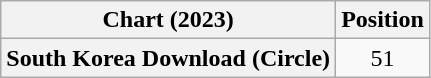<table class="wikitable plainrowheaders" style="text-align:center">
<tr>
<th scope="col">Chart (2023)</th>
<th scope="col">Position</th>
</tr>
<tr>
<th scope="row">South Korea Download (Circle)</th>
<td>51</td>
</tr>
</table>
